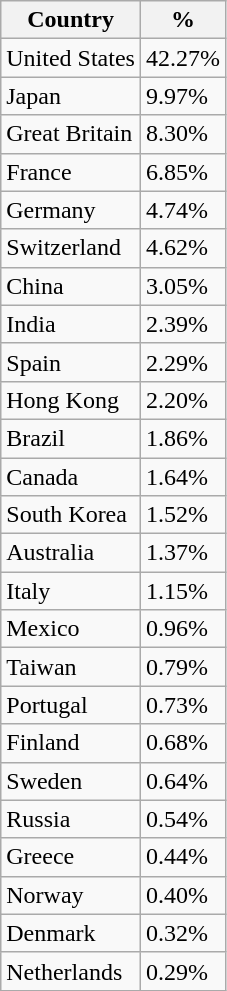<table class="wikitable sortable">
<tr>
<th>Country</th>
<th>%</th>
</tr>
<tr>
<td>United States</td>
<td>42.27%</td>
</tr>
<tr>
<td>Japan</td>
<td>9.97%</td>
</tr>
<tr>
<td>Great Britain</td>
<td>8.30%</td>
</tr>
<tr>
<td>France</td>
<td>6.85%</td>
</tr>
<tr>
<td>Germany</td>
<td>4.74%</td>
</tr>
<tr>
<td>Switzerland</td>
<td>4.62%</td>
</tr>
<tr>
<td>China</td>
<td>3.05%</td>
</tr>
<tr>
<td>India</td>
<td>2.39%</td>
</tr>
<tr>
<td>Spain</td>
<td>2.29%</td>
</tr>
<tr>
<td>Hong Kong</td>
<td>2.20%</td>
</tr>
<tr>
<td>Brazil</td>
<td>1.86%</td>
</tr>
<tr>
<td>Canada</td>
<td>1.64%</td>
</tr>
<tr>
<td>South Korea</td>
<td>1.52%</td>
</tr>
<tr>
<td>Australia</td>
<td>1.37%</td>
</tr>
<tr>
<td>Italy</td>
<td>1.15%</td>
</tr>
<tr>
<td>Mexico</td>
<td>0.96%</td>
</tr>
<tr>
<td>Taiwan</td>
<td>0.79%</td>
</tr>
<tr>
<td>Portugal</td>
<td>0.73%</td>
</tr>
<tr>
<td>Finland</td>
<td>0.68%</td>
</tr>
<tr>
<td>Sweden</td>
<td>0.64%</td>
</tr>
<tr>
<td>Russia</td>
<td>0.54%</td>
</tr>
<tr>
<td>Greece</td>
<td>0.44%</td>
</tr>
<tr>
<td>Norway</td>
<td>0.40%</td>
</tr>
<tr>
<td>Denmark</td>
<td>0.32%</td>
</tr>
<tr>
<td>Netherlands</td>
<td>0.29%</td>
</tr>
</table>
